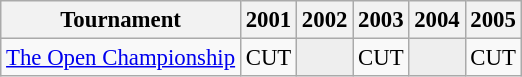<table class="wikitable" style="font-size:95%;text-align:center;">
<tr>
<th>Tournament</th>
<th>2001</th>
<th>2002</th>
<th>2003</th>
<th>2004</th>
<th>2005</th>
</tr>
<tr>
<td align=left><a href='#'>The Open Championship</a></td>
<td>CUT</td>
<td style="background:#eeeeee;"></td>
<td>CUT</td>
<td style="background:#eeeeee;"></td>
<td>CUT</td>
</tr>
</table>
